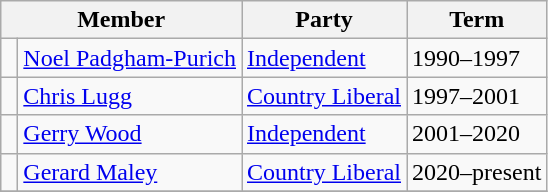<table class="wikitable">
<tr>
<th colspan=2>Member</th>
<th>Party</th>
<th>Term</th>
</tr>
<tr>
<td> </td>
<td><a href='#'>Noel Padgham-Purich</a></td>
<td><a href='#'>Independent</a></td>
<td>1990–1997</td>
</tr>
<tr>
<td> </td>
<td><a href='#'>Chris Lugg</a></td>
<td><a href='#'>Country Liberal</a></td>
<td>1997–2001</td>
</tr>
<tr>
<td> </td>
<td><a href='#'>Gerry Wood</a></td>
<td><a href='#'>Independent</a></td>
<td>2001–2020</td>
</tr>
<tr>
<td> </td>
<td><a href='#'>Gerard Maley</a></td>
<td><a href='#'>Country Liberal</a></td>
<td>2020–present</td>
</tr>
<tr>
</tr>
</table>
